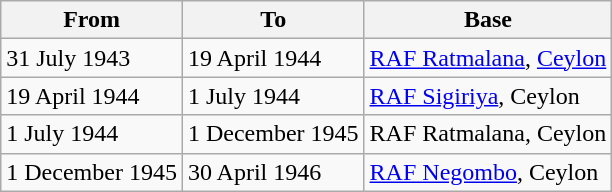<table class="wikitable">
<tr>
<th>From</th>
<th>To</th>
<th>Base</th>
</tr>
<tr>
<td>31 July 1943</td>
<td>19 April 1944</td>
<td><a href='#'>RAF Ratmalana</a>, <a href='#'>Ceylon</a></td>
</tr>
<tr>
<td>19 April 1944</td>
<td>1 July 1944</td>
<td><a href='#'>RAF Sigiriya</a>, Ceylon</td>
</tr>
<tr>
<td>1 July 1944</td>
<td>1 December 1945</td>
<td>RAF Ratmalana, Ceylon</td>
</tr>
<tr>
<td>1 December 1945</td>
<td>30 April 1946</td>
<td><a href='#'>RAF Negombo</a>, Ceylon</td>
</tr>
</table>
